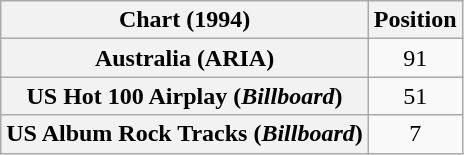<table class="wikitable sortable plainrowheaders" style="text-align:center">
<tr>
<th>Chart (1994)</th>
<th>Position</th>
</tr>
<tr>
<th scope="row">Australia (ARIA)</th>
<td>91</td>
</tr>
<tr>
<th scope="row">US Hot 100 Airplay (<em>Billboard</em>)</th>
<td>51</td>
</tr>
<tr>
<th scope="row">US Album Rock Tracks (<em>Billboard</em>)</th>
<td>7</td>
</tr>
</table>
